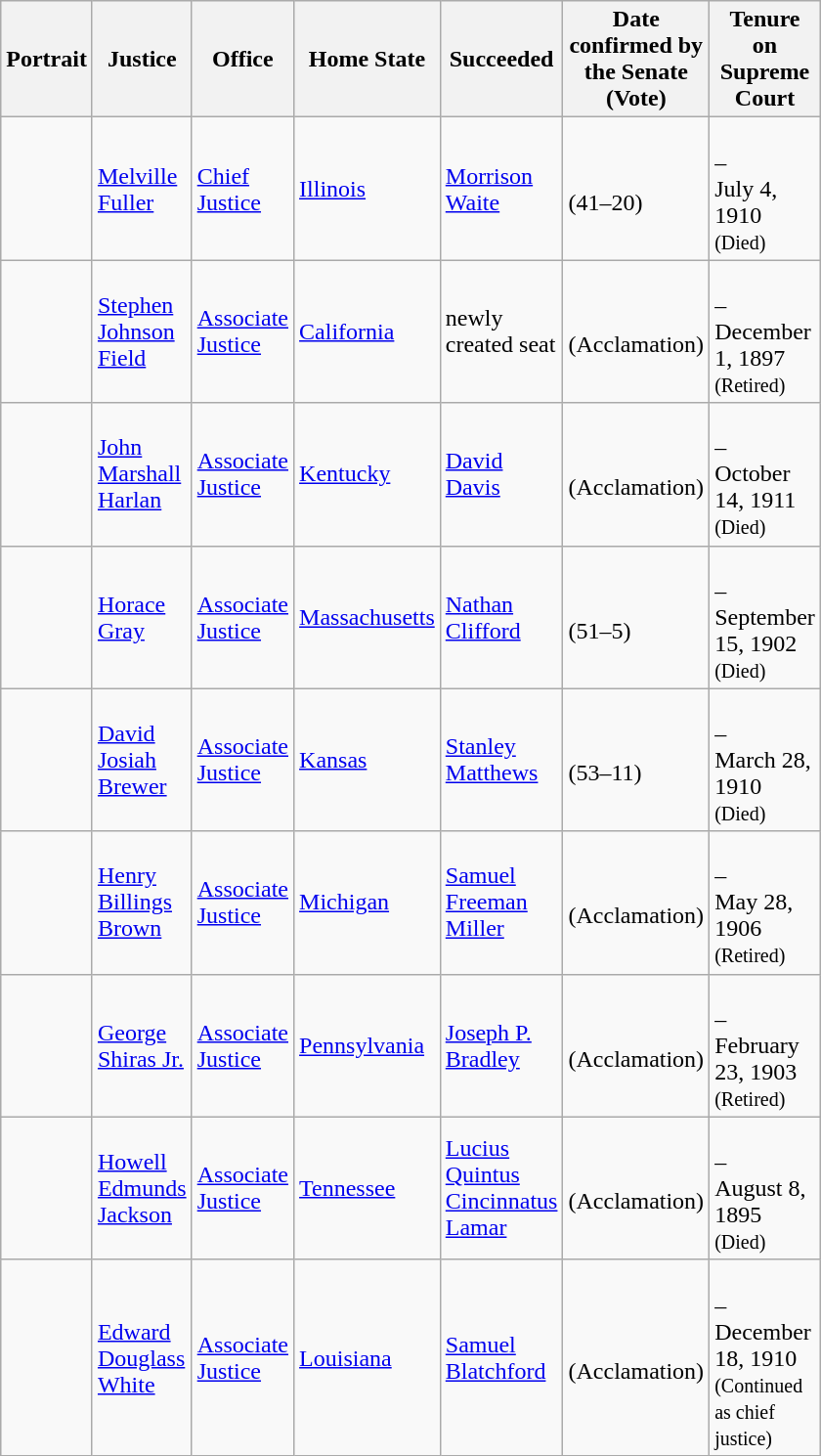<table class="wikitable sortable">
<tr>
<th scope="col" style="width: 10px;">Portrait</th>
<th scope="col" style="width: 10px;">Justice</th>
<th scope="col" style="width: 10px;">Office</th>
<th scope="col" style="width: 10px;">Home State</th>
<th scope="col" style="width: 10px;">Succeeded</th>
<th scope="col" style="width: 10px;">Date confirmed by the Senate<br>(Vote)</th>
<th scope="col" style="width: 10px;">Tenure on Supreme Court</th>
</tr>
<tr>
<td></td>
<td><a href='#'>Melville Fuller</a></td>
<td><a href='#'>Chief Justice</a></td>
<td><a href='#'>Illinois</a></td>
<td><a href='#'>Morrison Waite</a></td>
<td><br>(41–20)</td>
<td><br>–<br>July 4, 1910<br><small>(Died)</small></td>
</tr>
<tr>
<td></td>
<td><a href='#'>Stephen Johnson Field</a></td>
<td><a href='#'>Associate Justice</a></td>
<td><a href='#'>California</a></td>
<td>newly created seat</td>
<td><br>(Acclamation)</td>
<td><br>–<br>December 1, 1897<br><small>(Retired)</small></td>
</tr>
<tr>
<td></td>
<td><a href='#'>John Marshall Harlan</a></td>
<td><a href='#'>Associate Justice</a></td>
<td><a href='#'>Kentucky</a></td>
<td><a href='#'>David Davis</a></td>
<td><br>(Acclamation)</td>
<td><br>–<br>October 14, 1911<br><small>(Died)</small></td>
</tr>
<tr>
<td></td>
<td><a href='#'>Horace Gray</a></td>
<td><a href='#'>Associate Justice</a></td>
<td><a href='#'>Massachusetts</a></td>
<td><a href='#'>Nathan Clifford</a></td>
<td><br>(51–5)</td>
<td><br>–<br>September 15, 1902<br><small>(Died)</small></td>
</tr>
<tr>
<td></td>
<td><a href='#'>David Josiah Brewer</a></td>
<td><a href='#'>Associate Justice</a></td>
<td><a href='#'>Kansas</a></td>
<td><a href='#'>Stanley Matthews</a></td>
<td><br>(53–11)</td>
<td><br>–<br>March 28, 1910<br><small>(Died)</small></td>
</tr>
<tr>
<td></td>
<td><a href='#'>Henry Billings Brown</a></td>
<td><a href='#'>Associate Justice</a></td>
<td><a href='#'>Michigan</a></td>
<td><a href='#'>Samuel Freeman Miller</a></td>
<td><br>(Acclamation)</td>
<td><br>–<br>May 28, 1906<br><small>(Retired)</small></td>
</tr>
<tr>
<td></td>
<td><a href='#'>George Shiras Jr.</a></td>
<td><a href='#'>Associate Justice</a></td>
<td><a href='#'>Pennsylvania</a></td>
<td><a href='#'>Joseph P. Bradley</a></td>
<td><br>(Acclamation)</td>
<td><br>–<br>February 23, 1903<br><small>(Retired)</small></td>
</tr>
<tr>
<td></td>
<td><a href='#'>Howell Edmunds Jackson</a></td>
<td><a href='#'>Associate Justice</a></td>
<td><a href='#'>Tennessee</a></td>
<td><a href='#'>Lucius Quintus Cincinnatus Lamar</a></td>
<td><br>(Acclamation)</td>
<td><br>–<br>August 8, 1895<br><small>(Died)</small></td>
</tr>
<tr>
<td></td>
<td><a href='#'>Edward Douglass White</a></td>
<td><a href='#'>Associate Justice</a></td>
<td><a href='#'>Louisiana</a></td>
<td><a href='#'>Samuel Blatchford</a></td>
<td><br>(Acclamation)</td>
<td><br>–<br>December 18, 1910<br><small><span>(Continued as chief justice)</span></small></td>
</tr>
</table>
